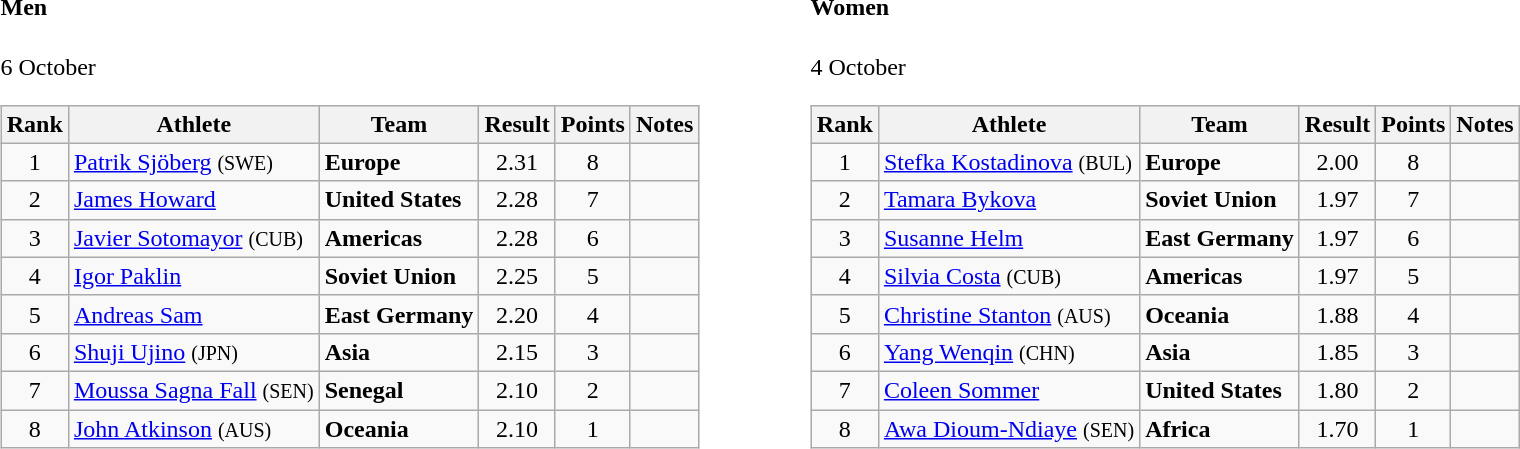<table>
<tr>
<td valign="top"><br><h4>Men</h4>6 October<table class="wikitable" style="text-align:center">
<tr>
<th>Rank</th>
<th>Athlete</th>
<th>Team</th>
<th>Result</th>
<th>Points</th>
<th>Notes</th>
</tr>
<tr>
<td>1</td>
<td align="left"><a href='#'>Patrik Sjöberg</a> <small>(SWE) </small></td>
<td align=left><strong>Europe</strong></td>
<td>2.31</td>
<td>8</td>
<td></td>
</tr>
<tr>
<td>2</td>
<td align="left"><a href='#'>James Howard</a></td>
<td align=left><strong>United States</strong></td>
<td>2.28</td>
<td>7</td>
<td></td>
</tr>
<tr>
<td>3</td>
<td align="left"><a href='#'>Javier Sotomayor</a> <small>(CUB) </small></td>
<td align=left><strong>Americas</strong></td>
<td>2.28</td>
<td>6</td>
<td></td>
</tr>
<tr>
<td>4</td>
<td align="left"><a href='#'>Igor Paklin</a></td>
<td align=left><strong>Soviet Union</strong></td>
<td>2.25</td>
<td>5</td>
<td></td>
</tr>
<tr>
<td>5</td>
<td align="left"><a href='#'>Andreas Sam</a></td>
<td align=left><strong>East Germany</strong></td>
<td>2.20</td>
<td>4</td>
<td></td>
</tr>
<tr>
<td>6</td>
<td align="left"><a href='#'>Shuji Ujino</a> <small>(JPN) </small></td>
<td align=left><strong>Asia</strong></td>
<td>2.15</td>
<td>3</td>
<td></td>
</tr>
<tr>
<td>7</td>
<td align="left"><a href='#'>Moussa Sagna Fall</a> <small>(SEN) </small></td>
<td align=left><strong>Senegal</strong></td>
<td>2.10</td>
<td>2</td>
<td></td>
</tr>
<tr>
<td>8</td>
<td align="left"><a href='#'>John Atkinson</a> <small>(AUS) </small></td>
<td align=left><strong>Oceania</strong></td>
<td>2.10</td>
<td>1</td>
<td></td>
</tr>
</table>
</td>
<td width="50"> </td>
<td valign="top"><br><h4>Women</h4>4 October<table class="wikitable" style="text-align:center">
<tr>
<th>Rank</th>
<th>Athlete</th>
<th>Team</th>
<th>Result</th>
<th>Points</th>
<th>Notes</th>
</tr>
<tr>
<td>1</td>
<td align="left"><a href='#'>Stefka Kostadinova</a> <small>(BUL) </small></td>
<td align=left><strong>Europe</strong></td>
<td>2.00</td>
<td>8</td>
<td></td>
</tr>
<tr>
<td>2</td>
<td align="left"><a href='#'>Tamara Bykova</a></td>
<td align=left><strong>Soviet Union</strong></td>
<td>1.97</td>
<td>7</td>
<td></td>
</tr>
<tr>
<td>3</td>
<td align="left"><a href='#'>Susanne Helm</a></td>
<td align=left><strong>East Germany</strong></td>
<td>1.97</td>
<td>6</td>
<td></td>
</tr>
<tr>
<td>4</td>
<td align="left"><a href='#'>Silvia Costa</a> <small>(CUB) </small></td>
<td align=left><strong>Americas</strong></td>
<td>1.97</td>
<td>5</td>
<td></td>
</tr>
<tr>
<td>5</td>
<td align="left"><a href='#'>Christine Stanton</a> <small>(AUS) </small></td>
<td align=left><strong>Oceania</strong></td>
<td>1.88</td>
<td>4</td>
<td></td>
</tr>
<tr>
<td>6</td>
<td align="left"><a href='#'>Yang Wenqin</a> <small>(CHN) </small></td>
<td align=left><strong>Asia</strong></td>
<td>1.85</td>
<td>3</td>
<td></td>
</tr>
<tr>
<td>7</td>
<td align="left"><a href='#'>Coleen Sommer</a></td>
<td align=left><strong>United States</strong></td>
<td>1.80</td>
<td>2</td>
<td></td>
</tr>
<tr>
<td>8</td>
<td align="left"><a href='#'>Awa Dioum-Ndiaye</a> <small>(SEN) </small></td>
<td align=left><strong>Africa</strong></td>
<td>1.70</td>
<td>1</td>
<td></td>
</tr>
</table>
</td>
</tr>
</table>
